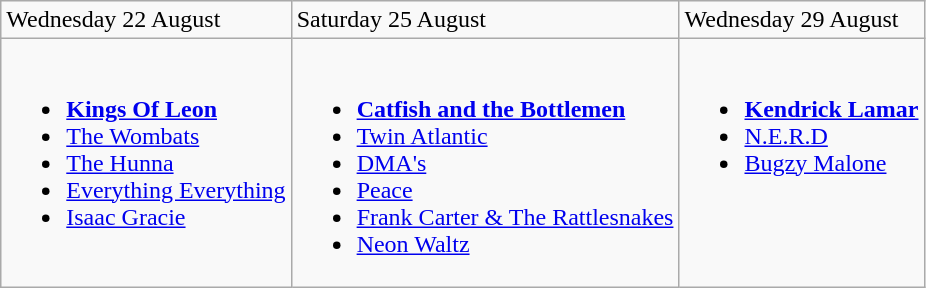<table class="wikitable">
<tr>
<td>Wednesday 22 August</td>
<td>Saturday 25 August</td>
<td>Wednesday 29 August</td>
</tr>
<tr valign="top">
<td><br><ul><li><strong><a href='#'>Kings Of Leon</a></strong></li><li><a href='#'>The Wombats</a></li><li><a href='#'>The Hunna</a></li><li><a href='#'>Everything Everything</a></li><li><a href='#'>Isaac Gracie</a></li></ul></td>
<td><br><ul><li><strong><a href='#'>Catfish and the Bottlemen</a></strong></li><li><a href='#'>Twin Atlantic</a></li><li><a href='#'>DMA's</a></li><li><a href='#'>Peace</a></li><li><a href='#'>Frank Carter & The Rattlesnakes</a></li><li><a href='#'>Neon Waltz</a></li></ul></td>
<td><br><ul><li><strong><a href='#'>Kendrick Lamar</a></strong></li><li><a href='#'>N.E.R.D</a></li><li><a href='#'>Bugzy Malone</a></li></ul></td>
</tr>
</table>
